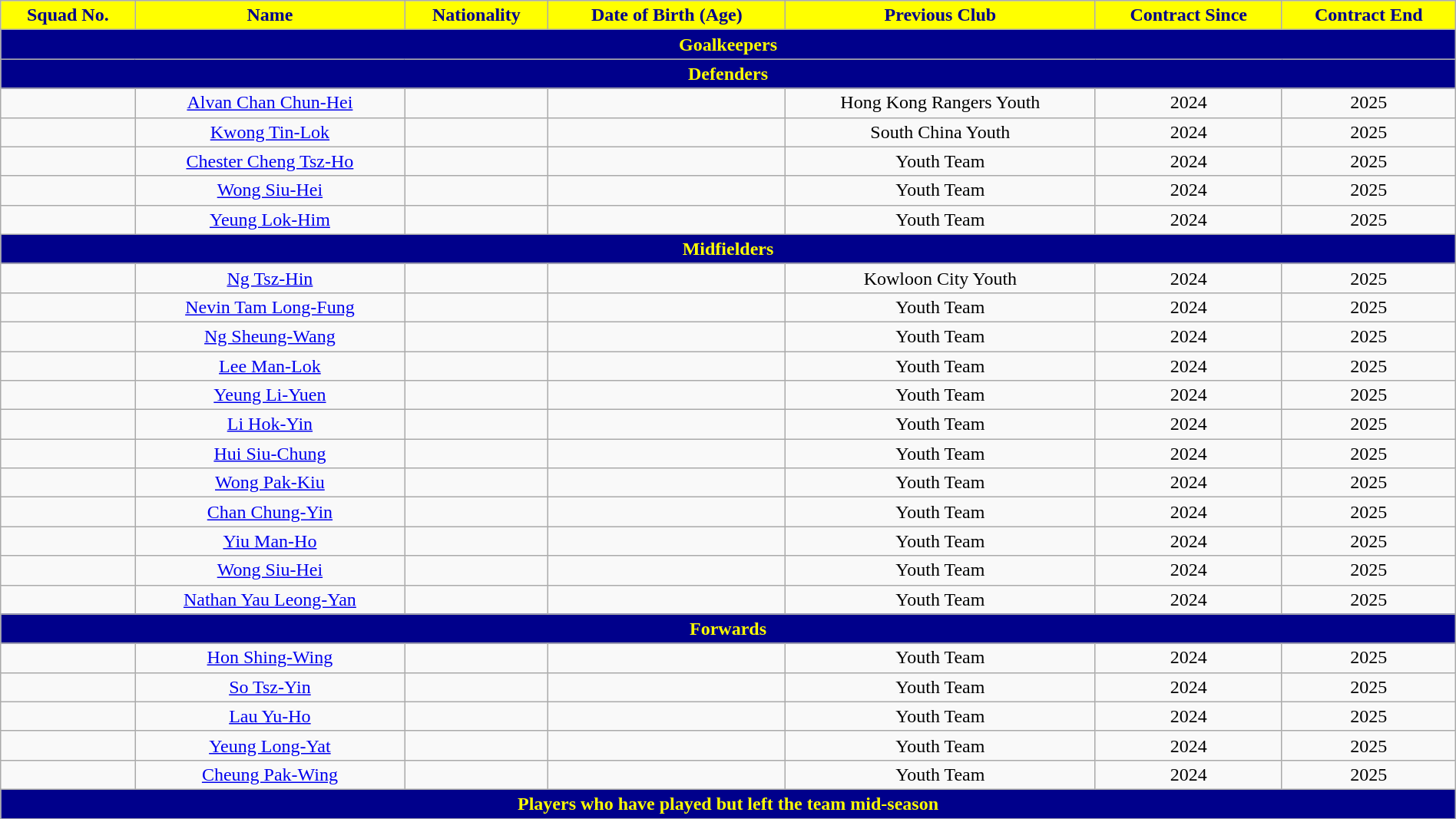<table class="wikitable" style="text-align:center; font-size:100%; width:100%;">
<tr>
<th style="background:yellow; color:darkblue; text-align:center;">Squad No.</th>
<th style="background:yellow; color:darkblue; text-align:center;">Name</th>
<th style="background:yellow; color:darkblue; text-align:center;">Nationality</th>
<th style="background:yellow; color:darkblue; text-align:center;">Date of Birth (Age)</th>
<th style="background:yellow; color:darkblue; text-align:center;">Previous Club</th>
<th style="background:yellow; color:darkblue; text-align:center;">Contract Since</th>
<th style="background:yellow; color:darkblue; text-align:center;">Contract End</th>
</tr>
<tr>
<th colspan="8" style="background:darkblue; color:yellow; text-align:center">Goalkeepers</th>
</tr>
<tr>
<th colspan="8" style="background:darkblue; color:yellow; text-align:center">Defenders</th>
</tr>
<tr>
<td></td>
<td><a href='#'>Alvan Chan Chun-Hei</a></td>
<td></td>
<td></td>
<td> Hong Kong Rangers Youth</td>
<td>2024</td>
<td>2025</td>
</tr>
<tr>
<td></td>
<td><a href='#'>Kwong Tin-Lok</a></td>
<td></td>
<td></td>
<td> South China Youth</td>
<td>2024</td>
<td>2025</td>
</tr>
<tr>
<td></td>
<td><a href='#'>Chester Cheng Tsz-Ho</a></td>
<td></td>
<td></td>
<td>Youth Team</td>
<td>2024</td>
<td>2025</td>
</tr>
<tr>
<td></td>
<td><a href='#'>Wong Siu-Hei</a></td>
<td></td>
<td></td>
<td>Youth Team</td>
<td>2024</td>
<td>2025</td>
</tr>
<tr>
<td></td>
<td><a href='#'>Yeung Lok-Him</a></td>
<td></td>
<td></td>
<td>Youth Team</td>
<td>2024</td>
<td>2025</td>
</tr>
<tr>
<th colspan="8" style="background:darkblue; color:yellow; text-align:center">Midfielders</th>
</tr>
<tr>
<td></td>
<td><a href='#'>Ng Tsz-Hin</a></td>
<td></td>
<td></td>
<td> Kowloon City Youth</td>
<td>2024</td>
<td>2025</td>
</tr>
<tr>
<td></td>
<td><a href='#'>Nevin Tam Long-Fung</a></td>
<td></td>
<td></td>
<td>Youth Team</td>
<td>2024</td>
<td>2025</td>
</tr>
<tr>
<td></td>
<td><a href='#'>Ng Sheung-Wang</a></td>
<td></td>
<td></td>
<td>Youth Team</td>
<td>2024</td>
<td>2025</td>
</tr>
<tr>
<td></td>
<td><a href='#'>Lee Man-Lok</a></td>
<td></td>
<td></td>
<td>Youth Team</td>
<td>2024</td>
<td>2025</td>
</tr>
<tr>
<td></td>
<td><a href='#'>Yeung Li-Yuen</a></td>
<td></td>
<td></td>
<td>Youth Team</td>
<td>2024</td>
<td>2025</td>
</tr>
<tr>
<td></td>
<td><a href='#'>Li Hok-Yin</a></td>
<td></td>
<td></td>
<td>Youth Team</td>
<td>2024</td>
<td>2025</td>
</tr>
<tr>
<td></td>
<td><a href='#'>Hui Siu-Chung</a></td>
<td></td>
<td></td>
<td>Youth Team</td>
<td>2024</td>
<td>2025</td>
</tr>
<tr>
<td></td>
<td><a href='#'>Wong Pak-Kiu</a></td>
<td></td>
<td></td>
<td>Youth Team</td>
<td>2024</td>
<td>2025</td>
</tr>
<tr>
<td></td>
<td><a href='#'>Chan Chung-Yin</a></td>
<td></td>
<td></td>
<td>Youth Team</td>
<td>2024</td>
<td>2025</td>
</tr>
<tr>
<td></td>
<td><a href='#'>Yiu Man-Ho</a></td>
<td></td>
<td></td>
<td>Youth Team</td>
<td>2024</td>
<td>2025</td>
</tr>
<tr>
<td></td>
<td><a href='#'>Wong Siu-Hei</a></td>
<td></td>
<td></td>
<td>Youth Team</td>
<td>2024</td>
<td>2025</td>
</tr>
<tr>
<td></td>
<td><a href='#'>Nathan Yau Leong-Yan</a></td>
<td></td>
<td></td>
<td>Youth Team</td>
<td>2024</td>
<td>2025</td>
</tr>
<tr>
<th colspan="8" style="background:darkblue; color:yellow; text-align:center">Forwards</th>
</tr>
<tr>
<td></td>
<td><a href='#'>Hon Shing-Wing</a></td>
<td></td>
<td></td>
<td>Youth Team</td>
<td>2024</td>
<td>2025</td>
</tr>
<tr>
<td></td>
<td><a href='#'>So Tsz-Yin</a></td>
<td></td>
<td></td>
<td>Youth Team</td>
<td>2024</td>
<td>2025</td>
</tr>
<tr>
<td></td>
<td><a href='#'>Lau Yu-Ho</a></td>
<td></td>
<td></td>
<td>Youth Team</td>
<td>2024</td>
<td>2025</td>
</tr>
<tr>
<td></td>
<td><a href='#'>Yeung Long-Yat</a></td>
<td></td>
<td></td>
<td>Youth Team</td>
<td>2024</td>
<td>2025</td>
</tr>
<tr>
<td></td>
<td><a href='#'>Cheung Pak-Wing</a></td>
<td></td>
<td></td>
<td>Youth Team</td>
<td>2024</td>
<td>2025</td>
</tr>
<tr>
<th colspan="8" style="background:darkblue; color:yellow; text-align:center">Players who have played but left the team mid-season</th>
</tr>
<tr>
</tr>
</table>
